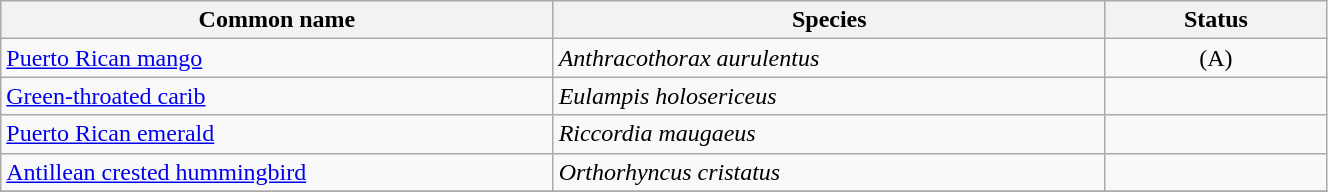<table width=70% class="wikitable">
<tr>
<th width=20%>Common name</th>
<th width=20%>Species</th>
<th width=8%>Status</th>
</tr>
<tr>
<td><a href='#'>Puerto Rican mango</a></td>
<td><em>Anthracothorax aurulentus</em></td>
<td align=center>(A)</td>
</tr>
<tr>
<td><a href='#'>Green-throated carib</a></td>
<td><em>Eulampis holosericeus</em></td>
<td align=center></td>
</tr>
<tr>
<td><a href='#'>Puerto Rican emerald</a></td>
<td><em>Riccordia maugaeus</em></td>
<td align=center></td>
</tr>
<tr>
<td><a href='#'>Antillean crested hummingbird</a></td>
<td><em>Orthorhyncus cristatus</em></td>
<td align=center></td>
</tr>
<tr>
</tr>
</table>
